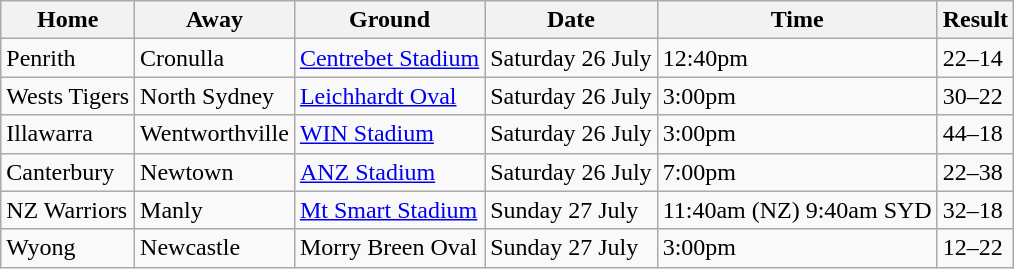<table class="wikitable">
<tr>
<th>Home</th>
<th>Away</th>
<th>Ground</th>
<th>Date</th>
<th>Time</th>
<th>Result</th>
</tr>
<tr>
<td>Penrith</td>
<td>Cronulla</td>
<td><a href='#'>Centrebet Stadium</a></td>
<td>Saturday 26 July</td>
<td>12:40pm</td>
<td>22–14</td>
</tr>
<tr>
<td>Wests Tigers</td>
<td>North Sydney</td>
<td><a href='#'>Leichhardt Oval</a></td>
<td>Saturday 26 July</td>
<td>3:00pm</td>
<td>30–22</td>
</tr>
<tr>
<td>Illawarra</td>
<td>Wentworthville</td>
<td><a href='#'>WIN Stadium</a></td>
<td>Saturday 26 July</td>
<td>3:00pm</td>
<td>44–18</td>
</tr>
<tr>
<td>Canterbury</td>
<td>Newtown</td>
<td><a href='#'>ANZ Stadium</a></td>
<td>Saturday 26 July</td>
<td>7:00pm</td>
<td>22–38</td>
</tr>
<tr>
<td>NZ Warriors</td>
<td>Manly</td>
<td><a href='#'>Mt Smart Stadium</a></td>
<td>Sunday 27 July</td>
<td>11:40am (NZ) 9:40am SYD</td>
<td>32–18</td>
</tr>
<tr>
<td>Wyong</td>
<td>Newcastle</td>
<td>Morry Breen Oval</td>
<td>Sunday 27 July</td>
<td>3:00pm</td>
<td>12–22</td>
</tr>
</table>
